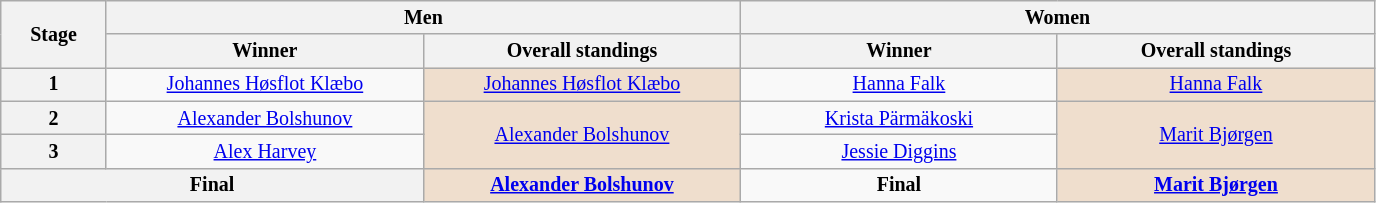<table class="wikitable" style="text-align: center; font-size:smaller;">
<tr>
<th scope="col" style="width:5%;" rowspan="2">Stage</th>
<th scope="col" style="width:45%;" colspan="2">Men</th>
<th scope="col" style="width:45%;" colspan="2">Women</th>
</tr>
<tr>
<th scope="col" style="width:15%;">Winner</th>
<th scope="col" style="width:15%;">Overall standings</th>
<th scope="col" style="width:15%;">Winner</th>
<th scope="col" style="width:15%;">Overall standings</th>
</tr>
<tr>
<th scope="row">1</th>
<td><a href='#'>Johannes Høsflot Klæbo</a></td>
<td style="background:#EFDECD"><a href='#'>Johannes Høsflot Klæbo</a></td>
<td><a href='#'>Hanna Falk</a></td>
<td style="background:#EFDECD"><a href='#'>Hanna Falk</a></td>
</tr>
<tr>
<th scope="row">2</th>
<td><a href='#'>Alexander Bolshunov</a></td>
<td style="background:#EFDECD" rowspan=2><a href='#'>Alexander Bolshunov</a></td>
<td><a href='#'>Krista Pärmäkoski</a></td>
<td style="background:#EFDECD" rowspan=2><a href='#'>Marit Bjørgen</a></td>
</tr>
<tr>
<th scope="row">3</th>
<td><a href='#'>Alex Harvey</a></td>
<td><a href='#'>Jessie Diggins</a></td>
</tr>
<tr>
<th colspan="2">Final</th>
<td style="background:#EFDECD"><strong><a href='#'>Alexander Bolshunov</a></strong></td>
<td><strong>Final</strong></td>
<td style="background:#EFDECD"><strong><a href='#'>Marit Bjørgen</a></strong></td>
</tr>
</table>
